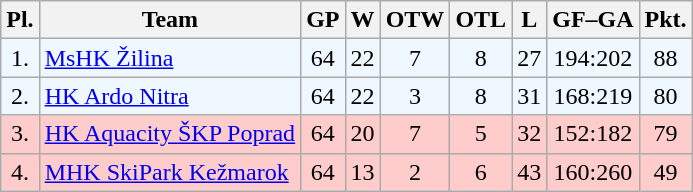<table class="wikitable">
<tr>
<th>Pl.</th>
<th>Team</th>
<th>GP</th>
<th>W</th>
<th>OTW</th>
<th>OTL</th>
<th>L</th>
<th>GF–GA</th>
<th>Pkt.</th>
</tr>
<tr align="center"  bgcolor="#f0f8ff">
<td>1.</td>
<td align="left"><a href='#'>MsHK Žilina</a></td>
<td>64</td>
<td>22</td>
<td>7</td>
<td>8</td>
<td>27</td>
<td>194:202</td>
<td>88</td>
</tr>
<tr align="center" bgcolor="#f0f8ff">
<td>2.</td>
<td align="left"><a href='#'>HK Ardo Nitra</a></td>
<td>64</td>
<td>22</td>
<td>3</td>
<td>8</td>
<td>31</td>
<td>168:219</td>
<td>80</td>
</tr>
<tr align="center" bgcolor="#ffcccc">
<td>3.</td>
<td align="left"><a href='#'>HK Aquacity ŠKP Poprad</a></td>
<td>64</td>
<td>20</td>
<td>7</td>
<td>5</td>
<td>32</td>
<td>152:182</td>
<td>79</td>
</tr>
<tr align="center" bgcolor="#ffcccc">
<td>4.</td>
<td align="left"><a href='#'>MHK SkiPark Kežmarok</a></td>
<td>64</td>
<td>13</td>
<td>2</td>
<td>6</td>
<td>43</td>
<td>160:260</td>
<td>49</td>
</tr>
</table>
